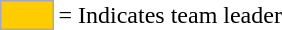<table>
<tr>
<td style="background:#fc0; border:1px solid #aaa; width:2em;"></td>
<td>= Indicates team leader</td>
</tr>
</table>
